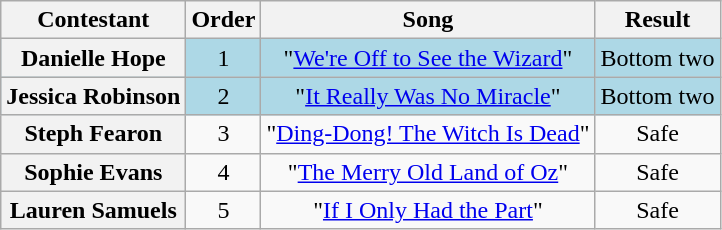<table class="wikitable plainrowheaders" style="text-align:center;">
<tr>
<th scope="col">Contestant</th>
<th scope="col">Order</th>
<th scope="col">Song</th>
<th scope="col">Result</th>
</tr>
<tr style="background:lightblue;">
<th scope="row">Danielle Hope</th>
<td>1</td>
<td>"<a href='#'>We're Off to See the Wizard</a>"</td>
<td>Bottom two</td>
</tr>
<tr style = "background:lightblue">
<th scope="row">Jessica Robinson</th>
<td>2</td>
<td>"<a href='#'>It Really Was No Miracle</a>"</td>
<td>Bottom two</td>
</tr>
<tr>
<th scope="row">Steph Fearon</th>
<td>3</td>
<td>"<a href='#'>Ding-Dong! The Witch Is Dead</a>"</td>
<td>Safe</td>
</tr>
<tr>
<th scope="row">Sophie Evans</th>
<td>4</td>
<td>"<a href='#'>The Merry Old Land of Oz</a>"</td>
<td>Safe</td>
</tr>
<tr>
<th scope="row">Lauren Samuels</th>
<td>5</td>
<td>"<a href='#'>If I Only Had the Part</a>"</td>
<td>Safe</td>
</tr>
</table>
